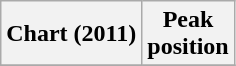<table class="wikitable plainrowheaders sortable" style="text-align:center;">
<tr>
<th>Chart (2011)</th>
<th>Peak<br>position</th>
</tr>
<tr>
</tr>
</table>
